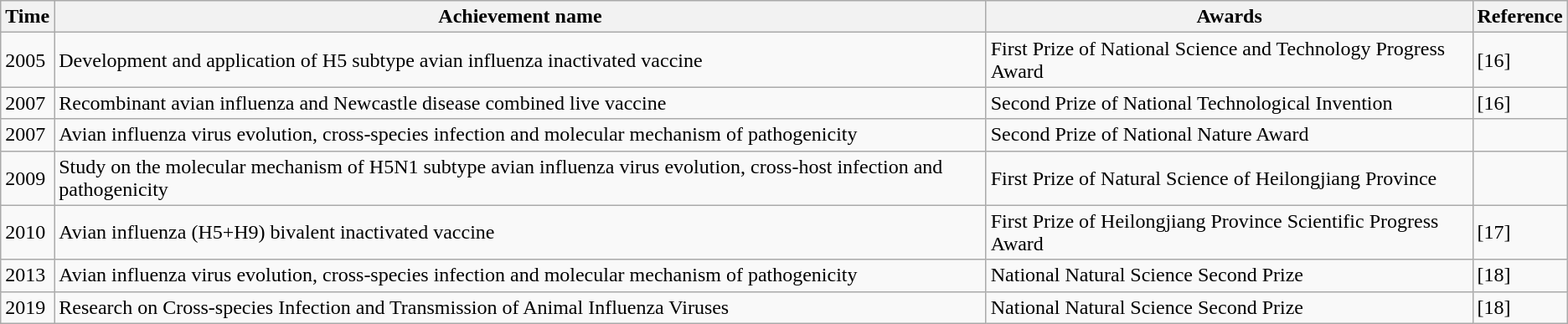<table class="wikitable">
<tr>
<th>Time</th>
<th>Achievement name</th>
<th>Awards</th>
<th>Reference</th>
</tr>
<tr>
<td>2005</td>
<td>Development and application of H5 subtype avian influenza inactivated vaccine</td>
<td>First Prize of National Science and Technology Progress Award</td>
<td>[16]</td>
</tr>
<tr>
<td>2007</td>
<td>Recombinant avian influenza and Newcastle disease combined live vaccine</td>
<td>Second Prize of National Technological Invention</td>
<td>[16]</td>
</tr>
<tr>
<td>2007</td>
<td>Avian influenza virus evolution, cross-species infection and molecular mechanism of pathogenicity</td>
<td>Second Prize of National Nature Award</td>
<td></td>
</tr>
<tr>
<td>2009</td>
<td>Study on the molecular mechanism of H5N1 subtype avian influenza virus evolution, cross-host infection and pathogenicity</td>
<td>First Prize of Natural Science of Heilongjiang Province</td>
<td></td>
</tr>
<tr>
<td>2010</td>
<td>Avian influenza (H5+H9) bivalent inactivated vaccine</td>
<td>First Prize of Heilongjiang Province Scientific Progress Award</td>
<td>[17]</td>
</tr>
<tr>
<td>2013</td>
<td>Avian influenza virus evolution, cross-species infection and molecular mechanism of pathogenicity</td>
<td>National Natural Science Second Prize</td>
<td>[18]</td>
</tr>
<tr>
<td>2019</td>
<td>Research on Cross-species Infection and Transmission of Animal Influenza Viruses</td>
<td>National Natural Science Second Prize</td>
<td>[18]</td>
</tr>
</table>
